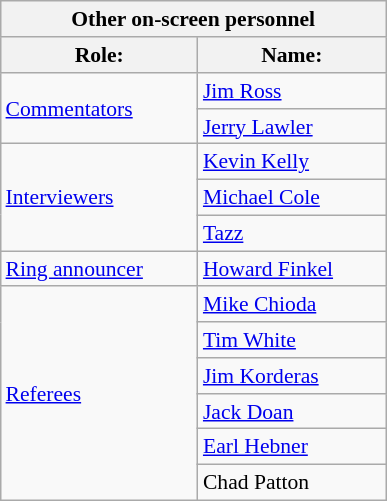<table align="right" class="wikitable" style="border:1px; font-size:90%; margin-left:1em;">
<tr>
<th colspan=2 width=250>Other on-screen personnel</th>
</tr>
<tr>
<th>Role:</th>
<th>Name:</th>
</tr>
<tr>
<td rowspan="2"><a href='#'>Commentators</a></td>
<td><a href='#'>Jim Ross</a></td>
</tr>
<tr>
<td><a href='#'>Jerry Lawler</a></td>
</tr>
<tr>
<td rowspan="3"><a href='#'>Interviewers</a></td>
<td><a href='#'>Kevin Kelly</a></td>
</tr>
<tr>
<td><a href='#'>Michael Cole</a></td>
</tr>
<tr>
<td><a href='#'>Tazz</a></td>
</tr>
<tr>
<td rowspan="1"><a href='#'>Ring announcer</a></td>
<td><a href='#'>Howard Finkel</a></td>
</tr>
<tr>
<td rowspan="6"><a href='#'>Referees</a></td>
<td><a href='#'>Mike Chioda</a></td>
</tr>
<tr>
<td><a href='#'>Tim White</a></td>
</tr>
<tr>
<td><a href='#'>Jim Korderas</a></td>
</tr>
<tr>
<td><a href='#'>Jack Doan</a></td>
</tr>
<tr>
<td><a href='#'>Earl Hebner</a></td>
</tr>
<tr>
<td>Chad Patton</td>
</tr>
<tr>
</tr>
</table>
